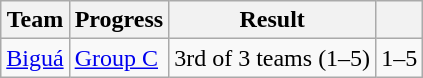<table class="wikitable sortable">
<tr>
<th>Team</th>
<th>Progress</th>
<th>Result</th>
<th></th>
</tr>
<tr>
<td><a href='#'>Biguá</a></td>
<td><a href='#'>Group C</a></td>
<td style="text-align:center">3rd of 3 teams (1–5)</td>
<td style="text-align:center" rowspan="4">1–5</td>
</tr>
</table>
